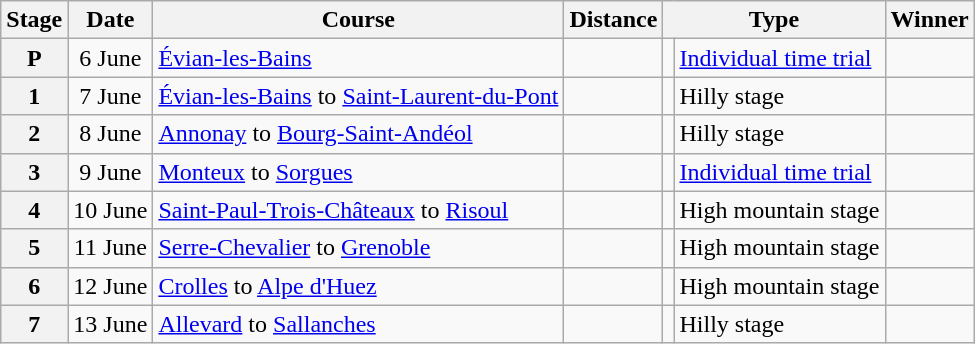<table class="wikitable">
<tr>
<th>Stage</th>
<th>Date</th>
<th>Course</th>
<th>Distance</th>
<th scope="col" colspan="2">Type</th>
<th>Winner</th>
</tr>
<tr>
<th scope="row" style="text-align:center;">P</th>
<td style="text-align:center;">6 June</td>
<td><a href='#'>Évian-les-Bains</a></td>
<td style="text-align:center;"></td>
<td></td>
<td><a href='#'>Individual time trial</a></td>
<td></td>
</tr>
<tr>
<th scope="row" style="text-align:center;">1</th>
<td style="text-align:center;">7 June</td>
<td><a href='#'>Évian-les-Bains</a> to <a href='#'>Saint-Laurent-du-Pont</a></td>
<td style="text-align:center;"></td>
<td></td>
<td>Hilly stage</td>
<td></td>
</tr>
<tr>
<th scope="row" style="text-align:center;">2</th>
<td style="text-align:center;">8 June</td>
<td><a href='#'>Annonay</a> to <a href='#'>Bourg-Saint-Andéol</a></td>
<td style="text-align:center;"></td>
<td></td>
<td>Hilly stage</td>
<td></td>
</tr>
<tr>
<th scope="row" style="text-align:center;">3</th>
<td style="text-align:center;">9 June</td>
<td><a href='#'>Monteux</a> to <a href='#'>Sorgues</a></td>
<td style="text-align:center;"></td>
<td></td>
<td><a href='#'>Individual time trial</a></td>
<td></td>
</tr>
<tr>
<th scope="row" style="text-align:center;">4</th>
<td style="text-align:center;">10 June</td>
<td><a href='#'>Saint-Paul-Trois-Châteaux</a> to <a href='#'>Risoul</a></td>
<td style="text-align:center;"></td>
<td></td>
<td>High mountain stage</td>
<td></td>
</tr>
<tr>
<th scope="row" style="text-align:center;">5</th>
<td style="text-align:center;">11 June</td>
<td><a href='#'>Serre-Chevalier</a> to <a href='#'>Grenoble</a></td>
<td style="text-align:center;"></td>
<td></td>
<td>High mountain stage</td>
<td></td>
</tr>
<tr>
<th scope="row" style="text-align:center;">6</th>
<td style="text-align:center;">12 June</td>
<td><a href='#'>Crolles</a> to <a href='#'>Alpe d'Huez</a></td>
<td style="text-align:center;"></td>
<td></td>
<td>High mountain stage</td>
<td></td>
</tr>
<tr>
<th scope="row" style="text-align:center;">7</th>
<td style="text-align:center;">13 June</td>
<td><a href='#'>Allevard</a> to <a href='#'>Sallanches</a></td>
<td style="text-align:center;"></td>
<td></td>
<td>Hilly stage</td>
<td></td>
</tr>
</table>
